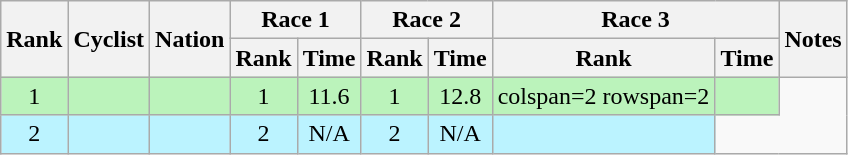<table class="wikitable sortable" style="text-align:center">
<tr>
<th rowspan=2>Rank</th>
<th rowspan=2>Cyclist</th>
<th rowspan=2>Nation</th>
<th colspan=2>Race 1</th>
<th colspan=2>Race 2</th>
<th colspan=2>Race 3</th>
<th rowspan=2>Notes</th>
</tr>
<tr>
<th>Rank</th>
<th>Time</th>
<th>Rank</th>
<th>Time</th>
<th>Rank</th>
<th>Time</th>
</tr>
<tr bgcolor=bbf3bb>
<td>1</td>
<td align=left></td>
<td align=left></td>
<td>1</td>
<td>11.6</td>
<td>1</td>
<td>12.8</td>
<td>colspan=2 rowspan=2 </td>
<td></td>
</tr>
<tr bgcolor=bbf3ff>
<td>2</td>
<td align=left></td>
<td align=left></td>
<td>2</td>
<td>N/A</td>
<td>2</td>
<td>N/A</td>
<td></td>
</tr>
</table>
